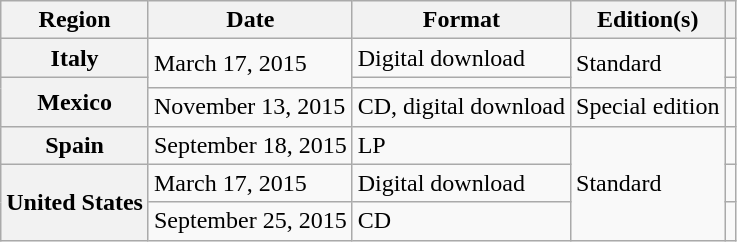<table class="wikitable plainrowheaders">
<tr>
<th scope="col">Region</th>
<th scope="col">Date</th>
<th scope="col">Format</th>
<th scope="col">Edition(s)</th>
<th scope="col"></th>
</tr>
<tr>
<th scope="row" rowspan="1">Italy</th>
<td scope="row" rowspan="2">March 17, 2015</td>
<td>Digital download</td>
<td scope="row" rowspan="2">Standard</td>
<td style="text-align:center;"></td>
</tr>
<tr>
<th scope="row" rowspan="2">Mexico</th>
<td></td>
<td style="text-align:center;"></td>
</tr>
<tr>
<td>November 13, 2015</td>
<td>CD, digital download</td>
<td>Special edition</td>
<td style="text-align:center;"></td>
</tr>
<tr>
<th scope="row" rowspan="1">Spain</th>
<td>September 18, 2015</td>
<td>LP</td>
<td rowspan="3">Standard</td>
<td style="text-align:center;"></td>
</tr>
<tr>
<th scope="row" rowspan="2">United States</th>
<td>March 17, 2015</td>
<td>Digital download</td>
<td style="text-align:center;"></td>
</tr>
<tr>
<td>September 25, 2015</td>
<td>CD</td>
<td style="text-align:center;"></td>
</tr>
</table>
